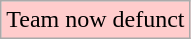<table class="wikitable sortable">
<tr style="background:#fcc;">
<td>Team now defunct</td>
</tr>
</table>
